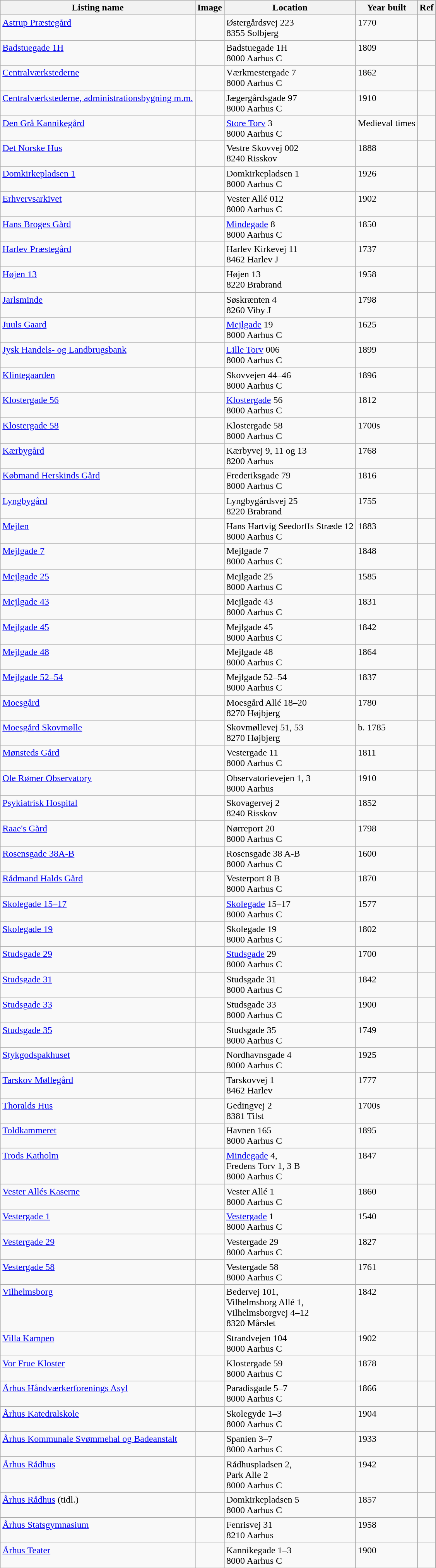<table class="wikitable sortable">
<tr>
<th>Listing name</th>
<th>Image</th>
<th>Location</th>
<th>Year built</th>
<th>Ref</th>
</tr>
<tr valign="top">
<td><a href='#'>Astrup Præstegård</a></td>
<td></td>
<td>Østergårdsvej 223<br>8355 Solbjerg<br></td>
<td>1770</td>
<td></td>
</tr>
<tr valign="top">
<td><a href='#'>Badstuegade 1H</a></td>
<td></td>
<td>Badstuegade 1H<br>8000 Aarhus C<br></td>
<td>1809</td>
<td></td>
</tr>
<tr valign="top">
<td><a href='#'>Centralværkstederne</a></td>
<td></td>
<td>Værkmestergade 7<br>8000 Aarhus C<br></td>
<td>1862</td>
<td></td>
</tr>
<tr valign="top">
<td><a href='#'>Centralværkstederne, administrationsbygning m.m.</a></td>
<td></td>
<td>Jægergårdsgade 97<br>8000 Aarhus C<br></td>
<td>1910</td>
<td></td>
</tr>
<tr valign="top">
<td><a href='#'>Den Grå Kannikegård</a></td>
<td></td>
<td><a href='#'>Store Torv</a> 3<br>8000 Aarhus C<br></td>
<td>Medieval times</td>
<td></td>
</tr>
<tr valign="top">
<td><a href='#'>Det Norske Hus</a></td>
<td></td>
<td>Vestre Skovvej 002<br>8240 Risskov<br></td>
<td>1888</td>
<td></td>
</tr>
<tr valign="top">
<td><a href='#'>Domkirkepladsen 1</a></td>
<td></td>
<td>Domkirkepladsen 1<br>8000 Aarhus C<br></td>
<td>1926</td>
<td></td>
</tr>
<tr valign="top">
<td><a href='#'>Erhvervsarkivet</a></td>
<td></td>
<td>Vester Allé 012<br>8000 Aarhus C<br></td>
<td>1902</td>
<td></td>
</tr>
<tr valign="top">
<td><a href='#'>Hans Broges Gård</a></td>
<td></td>
<td><a href='#'>Mindegade</a> 8<br>8000 Aarhus C<br></td>
<td>1850</td>
<td></td>
</tr>
<tr valign="top">
<td><a href='#'>Harlev Præstegård</a></td>
<td></td>
<td>Harlev Kirkevej 11<br>8462 Harlev J<br></td>
<td>1737</td>
<td></td>
</tr>
<tr valign="top">
<td><a href='#'>Højen 13</a></td>
<td></td>
<td>Højen 13<br>8220 Brabrand<br></td>
<td>1958</td>
<td></td>
</tr>
<tr valign="top">
<td><a href='#'>Jarlsminde</a></td>
<td></td>
<td>Søskrænten 4<br>8260 Viby J<br></td>
<td>1798</td>
<td></td>
</tr>
<tr valign="top">
<td><a href='#'>Juuls Gaard</a></td>
<td></td>
<td><a href='#'>Mejlgade</a> 19<br>8000 Aarhus C<br></td>
<td>1625</td>
<td></td>
</tr>
<tr valign="top">
<td><a href='#'>Jysk Handels- og Landbrugsbank</a></td>
<td></td>
<td><a href='#'>Lille Torv</a> 006<br>8000 Aarhus C<br></td>
<td>1899</td>
<td></td>
</tr>
<tr valign="top">
<td><a href='#'>Klintegaarden</a></td>
<td></td>
<td>Skovvejen 44–46<br>8000 Aarhus C<br></td>
<td>1896</td>
<td></td>
</tr>
<tr valign="top">
<td><a href='#'>Klostergade 56</a></td>
<td></td>
<td><a href='#'>Klostergade</a> 56<br>8000 Aarhus C<br></td>
<td>1812</td>
<td></td>
</tr>
<tr valign="top">
<td><a href='#'>Klostergade 58</a></td>
<td></td>
<td>Klostergade 58<br>8000 Aarhus C<br></td>
<td>1700s</td>
<td></td>
</tr>
<tr valign="top">
<td><a href='#'>Kærbygård</a></td>
<td></td>
<td>Kærbyvej 9, 11 og 13<br>8200 Aarhus<br></td>
<td>1768</td>
<td></td>
</tr>
<tr valign="top">
<td><a href='#'>Købmand Herskinds Gård</a></td>
<td></td>
<td>Frederiksgade 79<br>8000 Aarhus C<br></td>
<td>1816</td>
<td></td>
</tr>
<tr valign="top">
<td><a href='#'>Lyngbygård</a></td>
<td></td>
<td>Lyngbygårdsvej 25<br>8220 Brabrand<br></td>
<td>1755</td>
<td></td>
</tr>
<tr valign="top">
<td><a href='#'>Mejlen</a></td>
<td></td>
<td>Hans Hartvig Seedorffs Stræde 12<br>8000 Aarhus C<br></td>
<td>1883</td>
<td></td>
</tr>
<tr valign="top">
<td><a href='#'>Mejlgade 7</a></td>
<td></td>
<td>Mejlgade 7<br>8000 Aarhus C<br></td>
<td>1848</td>
<td></td>
</tr>
<tr valign="top">
<td><a href='#'>Mejlgade 25</a></td>
<td></td>
<td>Mejlgade 25<br>8000 Aarhus C<br></td>
<td>1585</td>
<td></td>
</tr>
<tr valign="top">
<td><a href='#'>Mejlgade 43</a></td>
<td></td>
<td>Mejlgade 43<br>8000 Aarhus C<br></td>
<td>1831</td>
<td></td>
</tr>
<tr valign="top">
<td><a href='#'>Mejlgade 45</a></td>
<td></td>
<td>Mejlgade 45<br>8000 Aarhus C<br></td>
<td>1842</td>
<td></td>
</tr>
<tr valign="top">
<td><a href='#'>Mejlgade 48</a></td>
<td></td>
<td>Mejlgade 48<br>8000 Aarhus C<br></td>
<td>1864</td>
<td></td>
</tr>
<tr valign="top">
<td><a href='#'>Mejlgade 52–54</a></td>
<td></td>
<td>Mejlgade 52–54<br>8000 Aarhus C<br></td>
<td>1837</td>
<td></td>
</tr>
<tr valign="top">
<td><a href='#'>Moesgård</a></td>
<td></td>
<td>Moesgård Allé 18–20<br>8270 Højbjerg<br></td>
<td>1780</td>
<td></td>
</tr>
<tr valign="top">
<td><a href='#'>Moesgård Skovmølle</a></td>
<td></td>
<td>Skovmøllevej 51, 53<br>8270 Højbjerg<br></td>
<td>b. 1785</td>
<td></td>
</tr>
<tr valign="top">
<td><a href='#'>Mønsteds Gård</a></td>
<td></td>
<td>Vestergade 11<br>8000 Aarhus C<br></td>
<td>1811</td>
<td></td>
</tr>
<tr valign="top">
<td><a href='#'>Ole Rømer Observatory</a></td>
<td></td>
<td>Observatorievejen 1, 3<br>8000 Aarhus<br></td>
<td>1910</td>
<td></td>
</tr>
<tr valign="top">
<td><a href='#'>Psykiatrisk Hospital</a></td>
<td></td>
<td>Skovagervej 2<br>8240 Risskov<br></td>
<td>1852</td>
<td></td>
</tr>
<tr valign="top">
<td><a href='#'>Raae's Gård</a></td>
<td></td>
<td>Nørreport 20<br>8000 Aarhus C<br></td>
<td>1798</td>
<td></td>
</tr>
<tr valign="top">
<td><a href='#'>Rosensgade 38A-B</a></td>
<td></td>
<td>Rosensgade 38 A-B<br>8000 Aarhus C<br></td>
<td>1600</td>
<td></td>
</tr>
<tr valign="top">
<td><a href='#'>Rådmand Halds Gård</a></td>
<td></td>
<td>Vesterport 8 B<br>8000 Aarhus C<br></td>
<td>1870</td>
<td></td>
</tr>
<tr valign="top">
<td><a href='#'>Skolegade 15–17</a></td>
<td></td>
<td><a href='#'>Skolegade</a> 15–17<br>8000 Aarhus C<br></td>
<td>1577</td>
<td></td>
</tr>
<tr valign="top">
<td><a href='#'>Skolegade 19</a></td>
<td></td>
<td>Skolegade 19<br>8000 Aarhus C<br></td>
<td>1802</td>
<td></td>
</tr>
<tr valign="top">
<td><a href='#'>Studsgade 29</a></td>
<td></td>
<td><a href='#'>Studsgade</a> 29<br>8000 Aarhus C<br></td>
<td>1700</td>
<td></td>
</tr>
<tr valign="top">
<td><a href='#'>Studsgade 31</a></td>
<td></td>
<td>Studsgade 31<br>8000 Aarhus C<br></td>
<td>1842</td>
<td></td>
</tr>
<tr valign="top">
<td><a href='#'>Studsgade 33</a></td>
<td></td>
<td>Studsgade 33<br>8000 Aarhus C<br></td>
<td>1900</td>
<td></td>
</tr>
<tr valign="top">
<td><a href='#'>Studsgade 35</a></td>
<td></td>
<td>Studsgade 35<br>8000 Aarhus C<br></td>
<td>1749</td>
<td></td>
</tr>
<tr valign="top">
<td><a href='#'>Stykgodspakhuset</a></td>
<td></td>
<td>Nordhavnsgade 4<br>8000 Aarhus C<br></td>
<td>1925</td>
<td></td>
</tr>
<tr valign="top">
<td><a href='#'>Tarskov Møllegård</a></td>
<td></td>
<td>Tarskovvej 1<br>8462 Harlev<br></td>
<td>1777</td>
<td></td>
</tr>
<tr valign="top">
<td><a href='#'>Thoralds Hus</a></td>
<td></td>
<td>Gedingvej 2<br>8381 Tilst<br></td>
<td>1700s</td>
<td></td>
</tr>
<tr valign="top">
<td><a href='#'>Toldkammeret</a></td>
<td></td>
<td>Havnen 165<br>8000 Aarhus C<br></td>
<td>1895</td>
<td></td>
</tr>
<tr valign="top">
<td><a href='#'>Trods Katholm</a></td>
<td></td>
<td><a href='#'>Mindegade</a> 4, <br>Fredens Torv 1, 3 B<br>8000 Aarhus C<br></td>
<td>1847</td>
<td></td>
</tr>
<tr valign="top">
<td><a href='#'>Vester Allés Kaserne</a></td>
<td></td>
<td>Vester Allé 1<br>8000 Aarhus C<br></td>
<td>1860</td>
<td></td>
</tr>
<tr valign="top">
<td><a href='#'>Vestergade 1</a></td>
<td></td>
<td><a href='#'>Vestergade</a> 1<br>8000 Aarhus C<br></td>
<td>1540</td>
<td></td>
</tr>
<tr valign="top">
<td><a href='#'>Vestergade 29</a></td>
<td></td>
<td>Vestergade 29<br>8000 Aarhus C<br></td>
<td>1827</td>
<td></td>
</tr>
<tr valign="top">
<td><a href='#'>Vestergade 58</a></td>
<td></td>
<td>Vestergade 58<br>8000 Aarhus C<br></td>
<td>1761</td>
<td></td>
</tr>
<tr valign="top">
<td><a href='#'>Vilhelmsborg</a></td>
<td></td>
<td>Bedervej 101, <br>Vilhelmsborg Allé 1, <br>Vilhelmsborgvej 4–12<br>8320 Mårslet<br></td>
<td>1842</td>
<td></td>
</tr>
<tr valign="top">
<td><a href='#'>Villa Kampen</a></td>
<td></td>
<td>Strandvejen 104<br>8000 Aarhus C<br></td>
<td>1902</td>
<td></td>
</tr>
<tr valign="top">
<td><a href='#'>Vor Frue Kloster</a></td>
<td></td>
<td>Klostergade 59<br>8000 Aarhus C<br></td>
<td>1878</td>
<td></td>
</tr>
<tr valign="top">
<td><a href='#'>Århus Håndværkerforenings Asyl</a></td>
<td></td>
<td>Paradisgade 5–7<br>8000 Aarhus C<br></td>
<td>1866</td>
<td></td>
</tr>
<tr valign="top">
<td><a href='#'>Århus Katedralskole</a></td>
<td></td>
<td>Skolegyde 1–3<br>8000 Aarhus C<br></td>
<td>1904</td>
<td></td>
</tr>
<tr valign="top">
<td><a href='#'>Århus Kommunale Svømmehal og Badeanstalt</a></td>
<td></td>
<td>Spanien 3–7<br>8000 Aarhus C<br></td>
<td>1933</td>
<td></td>
</tr>
<tr valign="top">
<td><a href='#'>Århus Rådhus</a></td>
<td></td>
<td>Rådhuspladsen 2,<br>Park Alle 2<br>8000 Aarhus C<br></td>
<td>1942</td>
<td></td>
</tr>
<tr valign="top">
<td><a href='#'>Århus Rådhus</a> (tidl.)</td>
<td></td>
<td>Domkirkepladsen 5<br>8000 Aarhus C<br></td>
<td>1857</td>
<td></td>
</tr>
<tr valign="top">
<td><a href='#'>Århus Statsgymnasium</a></td>
<td></td>
<td>Fenrisvej 31<br>8210 Aarhus<br></td>
<td>1958</td>
<td></td>
</tr>
<tr valign="top">
<td><a href='#'>Århus Teater</a></td>
<td></td>
<td>Kannikegade 1–3<br>8000 Aarhus C<br></td>
<td>1900</td>
<td></td>
</tr>
<tr>
</tr>
</table>
